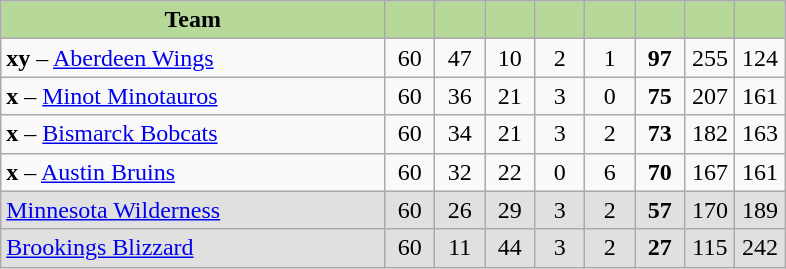<table class="wikitable" style="text-align:center">
<tr>
<th style="background:#b6d999; width:46%;">Team</th>
<th style="background:#b6d999; width:6%;"></th>
<th style="background:#b6d999; width:6%;"></th>
<th style="background:#b6d999; width:6%;"></th>
<th style="background:#b6d999; width:6%;"></th>
<th style="background:#b6d999; width:6%;"></th>
<th style="background:#b6d999; width:6%;"></th>
<th style="background:#b6d999; width:6%;"></th>
<th style="background:#b6d999; width:6%;"></th>
</tr>
<tr>
<td align=left><strong>xy</strong> – <a href='#'>Aberdeen Wings</a></td>
<td>60</td>
<td>47</td>
<td>10</td>
<td>2</td>
<td>1</td>
<td><strong>97</strong></td>
<td>255</td>
<td>124</td>
</tr>
<tr>
<td align=left><strong>x</strong> – <a href='#'>Minot Minotauros</a></td>
<td>60</td>
<td>36</td>
<td>21</td>
<td>3</td>
<td>0</td>
<td><strong>75</strong></td>
<td>207</td>
<td>161</td>
</tr>
<tr>
<td align=left><strong>x</strong> – <a href='#'>Bismarck Bobcats</a></td>
<td>60</td>
<td>34</td>
<td>21</td>
<td>3</td>
<td>2</td>
<td><strong>73</strong></td>
<td>182</td>
<td>163</td>
</tr>
<tr>
<td align=left><strong>x</strong> – <a href='#'>Austin Bruins</a></td>
<td>60</td>
<td>32</td>
<td>22</td>
<td>0</td>
<td>6</td>
<td><strong>70</strong></td>
<td>167</td>
<td>161</td>
</tr>
<tr bgcolor=e0e0e0>
<td align=left><a href='#'>Minnesota Wilderness</a></td>
<td>60</td>
<td>26</td>
<td>29</td>
<td>3</td>
<td>2</td>
<td><strong>57</strong></td>
<td>170</td>
<td>189</td>
</tr>
<tr bgcolor=e0e0e0>
<td align=left><a href='#'>Brookings Blizzard</a></td>
<td>60</td>
<td>11</td>
<td>44</td>
<td>3</td>
<td>2</td>
<td><strong>27</strong></td>
<td>115</td>
<td>242</td>
</tr>
</table>
